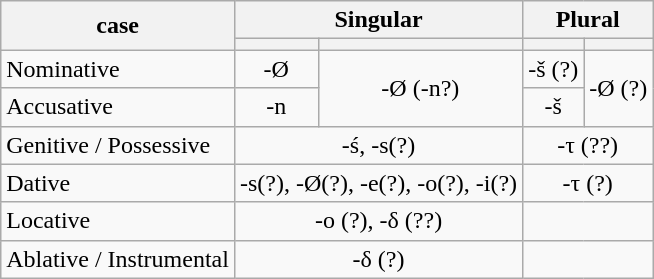<table class="wikitable">
<tr>
<th rowspan="2">case</th>
<th colspan="2">Singular</th>
<th colspan="2">Plural</th>
</tr>
<tr>
<th></th>
<th></th>
<th></th>
<th></th>
</tr>
<tr>
<td>Nominative</td>
<td align="center">-Ø</td>
<td rowspan="2" align="center">-Ø (-n?)</td>
<td align="center">-š (?)</td>
<td rowspan="2" align="center">-Ø (?)</td>
</tr>
<tr>
<td>Accusative</td>
<td align="center">-n</td>
<td align="center">-š</td>
</tr>
<tr>
<td>Genitive / Possessive</td>
<td colspan="2" align="center">-ś, -s(?)</td>
<td colspan="2" align="center">-τ (??)</td>
</tr>
<tr>
<td>Dative</td>
<td colspan="2" align="center">-s(?), -Ø(?), -e(?), -o(?), -i(?)</td>
<td colspan="2" align="center">-τ (?)</td>
</tr>
<tr>
<td>Locative</td>
<td colspan="2" align="center">-o (?), -δ (??)</td>
<td colspan="2" align="center"></td>
</tr>
<tr>
<td>Ablative / Instrumental</td>
<td colspan="2" align="center">-δ (?)</td>
<td colspan="2" align="center"></td>
</tr>
</table>
